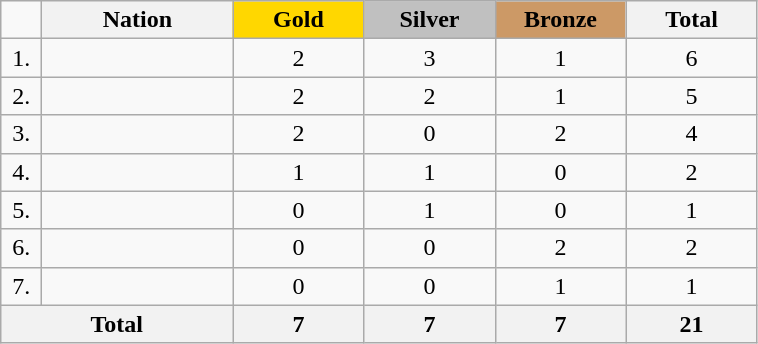<table class="wikitable" style="text-align:center">
<tr>
<td width="20"></td>
<th width="120">Nation</th>
<th style="background-color:gold;" width="80"> Gold</th>
<th style="background-color:silver;" width="80">Silver</th>
<th style="background-color:#CC9966;" width="80"> Bronze</th>
<th width="80">Total</th>
</tr>
<tr>
<td>1.</td>
<td align=left></td>
<td>2</td>
<td>3</td>
<td>1</td>
<td>6</td>
</tr>
<tr>
<td>2.</td>
<td align=left></td>
<td>2</td>
<td>2</td>
<td>1</td>
<td>5</td>
</tr>
<tr>
<td>3.</td>
<td align=left></td>
<td>2</td>
<td>0</td>
<td>2</td>
<td>4</td>
</tr>
<tr>
<td>4.</td>
<td align=left></td>
<td>1</td>
<td>1</td>
<td>0</td>
<td>2</td>
</tr>
<tr>
<td>5.</td>
<td align=left></td>
<td>0</td>
<td>1</td>
<td>0</td>
<td>1</td>
</tr>
<tr>
<td>6.</td>
<td align=left></td>
<td>0</td>
<td>0</td>
<td>2</td>
<td>2</td>
</tr>
<tr>
<td>7.</td>
<td align=left></td>
<td>0</td>
<td>0</td>
<td>1</td>
<td>1</td>
</tr>
<tr>
<th colspan=2>Total</th>
<th>7</th>
<th>7</th>
<th>7</th>
<th>21</th>
</tr>
</table>
